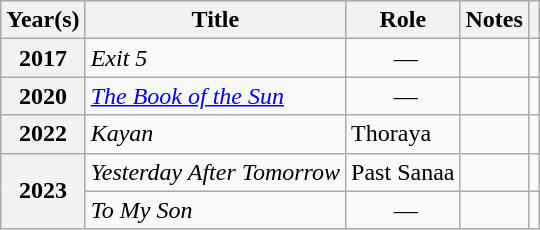<table class="wikitable plainrowheaders sortable"  style=font-size:100%>
<tr>
<th scope="col">Year(s)</th>
<th scope="col">Title</th>
<th scope="col" class="unsortable">Role</th>
<th scope="col" class="unsortable">Notes</th>
<th scope="col" class="unsortable"></th>
</tr>
<tr>
<th scope="row">2017</th>
<td><em>Exit 5</em></td>
<td align="center"> —</td>
<td></td>
<td style="text-align:center;"></td>
</tr>
<tr>
<th scope="row">2020</th>
<td><em><a href='#'>The Book of the Sun</a></em></td>
<td align="center"> —</td>
<td></td>
<td style="text-align:center;"></td>
</tr>
<tr>
<th scope="row">2022</th>
<td><em>Kayan</em></td>
<td>Thoraya</td>
<td></td>
<td style="text-align:center;"></td>
</tr>
<tr>
<th scope="row"  rowspan="2">2023</th>
<td><em>Yesterday After Tomorrow</em></td>
<td>Past Sanaa</td>
<td></td>
<td style="text-align:center;"></td>
</tr>
<tr>
<td><em>To My Son</em></td>
<td align="center"> —</td>
<td></td>
<td style="text-align:center;"></td>
</tr>
</table>
